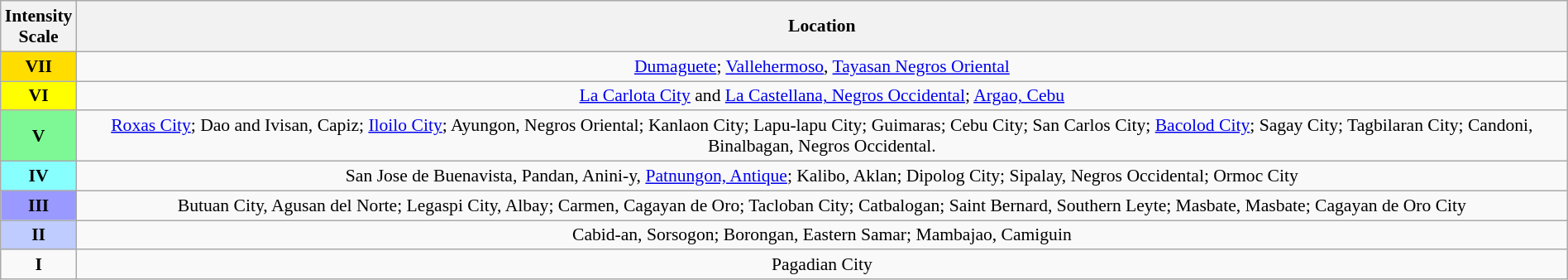<table class="wikitable" style="margin-left: auto; margin-right: auto; text-align:center; font-size:90%;">
<tr>
<th>Intensity<br>Scale</th>
<th>Location</th>
</tr>
<tr>
<th style="background-color: #fd0;"><strong>VII</strong></th>
<td><a href='#'>Dumaguete</a>; <a href='#'>Vallehermoso</a>, <a href='#'>Tayasan Negros Oriental</a></td>
</tr>
<tr>
<th style="background-color: #ff0;"><strong>VI</strong></th>
<td><a href='#'>La Carlota City</a> and <a href='#'>La Castellana, Negros Occidental</a>; <a href='#'>Argao, Cebu</a></td>
</tr>
<tr>
<td style="background-color: #7df894;"><strong>V</strong></td>
<td><a href='#'>Roxas City</a>; Dao and Ivisan, Capiz; <a href='#'>Iloilo City</a>; Ayungon, Negros Oriental; Kanlaon City; Lapu-lapu City; Guimaras; Cebu City; San Carlos City; <a href='#'>Bacolod City</a>; Sagay City; Tagbilaran City; Candoni, Binalbagan, Negros Occidental.</td>
</tr>
<tr>
<th style="background-color: #8ff;"><strong>IV</strong></th>
<td>San Jose de Buenavista, Pandan, Anini-y, <a href='#'>Patnungon, Antique</a>; Kalibo, Aklan; Dipolog City; Sipalay, Negros Occidental; Ormoc City</td>
</tr>
<tr>
<th style="background-color: #99f;"><strong>III</strong></th>
<td>Butuan City, Agusan del Norte; Legaspi City, Albay; Carmen, Cagayan de Oro; Tacloban City; Catbalogan; Saint Bernard, Southern Leyte; Masbate, Masbate; Cagayan de Oro City</td>
</tr>
<tr>
<th style="background-color: #bfccff;"><strong>II</strong></th>
<td>Cabid-an, Sorsogon; Borongan, Eastern Samar; Mambajao, Camiguin</td>
</tr>
<tr>
<td><strong>I</strong></td>
<td>Pagadian City</td>
</tr>
</table>
